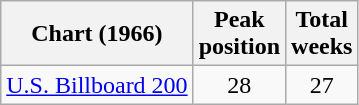<table class="wikitable sortable">
<tr>
<th>Chart (1966)</th>
<th>Peak<br>position</th>
<th>Total<br>weeks</th>
</tr>
<tr>
<td align="left"><a href='#'>U.S. Billboard 200</a></td>
<td style="text-align:center;">28</td>
<td style="text-align:center;">27</td>
</tr>
</table>
